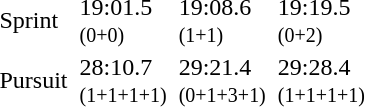<table>
<tr>
<td>Sprint<br></td>
<td></td>
<td>19:01.5<br><small>(0+0)</small></td>
<td></td>
<td>19:08.6<br><small>(1+1)</small></td>
<td></td>
<td>19:19.5<br><small>(0+2)</small></td>
</tr>
<tr>
<td>Pursuit<br></td>
<td></td>
<td>28:10.7<br><small>(1+1+1+1)</small></td>
<td></td>
<td>29:21.4<br><small>(0+1+3+1)</small></td>
<td></td>
<td>29:28.4<br><small>(1+1+1+1)</small></td>
</tr>
</table>
